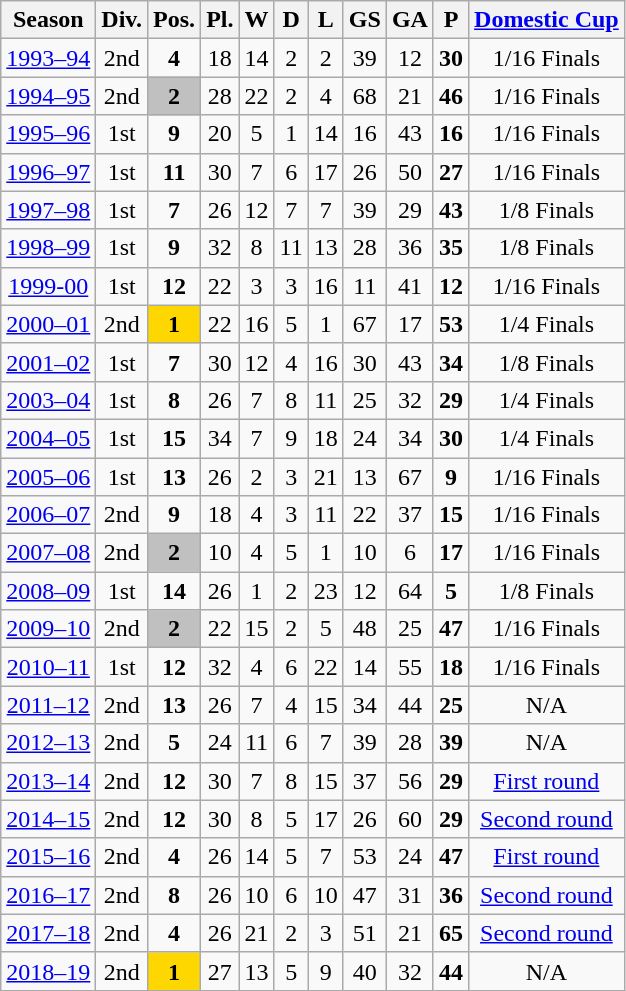<table class="wikitable">
<tr>
<th>Season</th>
<th>Div.</th>
<th>Pos.</th>
<th>Pl.</th>
<th>W</th>
<th>D</th>
<th>L</th>
<th>GS</th>
<th>GA</th>
<th>P</th>
<th><a href='#'>Domestic Cup</a></th>
</tr>
<tr>
<td align=center><a href='#'>1993–94</a></td>
<td align=center>2nd</td>
<td align=center><strong>4</strong></td>
<td align=center>18</td>
<td align=center>14</td>
<td align=center>2</td>
<td align=center>2</td>
<td align=center>39</td>
<td align=center>12</td>
<td align=center><strong>30</strong></td>
<td align=center>1/16 Finals</td>
</tr>
<tr>
<td align=center><a href='#'>1994–95</a></td>
<td align=center>2nd</td>
<td align=center bgcolor=silver><strong>2</strong></td>
<td align=center>28</td>
<td align=center>22</td>
<td align=center>2</td>
<td align=center>4</td>
<td align=center>68</td>
<td align=center>21</td>
<td align=center><strong>46</strong></td>
<td align=center>1/16 Finals</td>
</tr>
<tr>
<td align=center><a href='#'>1995–96</a></td>
<td align=center>1st</td>
<td align=center><strong>9</strong></td>
<td align=center>20</td>
<td align=center>5</td>
<td align=center>1</td>
<td align=center>14</td>
<td align=center>16</td>
<td align=center>43</td>
<td align=center><strong>16</strong></td>
<td align=center>1/16 Finals</td>
</tr>
<tr>
<td align=center><a href='#'>1996–97</a></td>
<td align=center>1st</td>
<td align=center><strong>11</strong></td>
<td align=center>30</td>
<td align=center>7</td>
<td align=center>6</td>
<td align=center>17</td>
<td align=center>26</td>
<td align=center>50</td>
<td align=center><strong>27</strong></td>
<td align=center>1/16 Finals</td>
</tr>
<tr>
<td align=center><a href='#'>1997–98</a></td>
<td align=center>1st</td>
<td align=center><strong>7</strong></td>
<td align=center>26</td>
<td align=center>12</td>
<td align=center>7</td>
<td align=center>7</td>
<td align=center>39</td>
<td align=center>29</td>
<td align=center><strong>43</strong></td>
<td align=center>1/8 Finals</td>
</tr>
<tr>
<td align=center><a href='#'>1998–99</a></td>
<td align=center>1st</td>
<td align=center><strong>9</strong></td>
<td align=center>32</td>
<td align=center>8</td>
<td align=center>11</td>
<td align=center>13</td>
<td align=center>28</td>
<td align=center>36</td>
<td align=center><strong>35</strong></td>
<td align=center>1/8 Finals</td>
</tr>
<tr>
<td align=center><a href='#'>1999-00</a></td>
<td align=center>1st</td>
<td align=center><strong>12</strong></td>
<td align=center>22</td>
<td align=center>3</td>
<td align=center>3</td>
<td align=center>16</td>
<td align=center>11</td>
<td align=center>41</td>
<td align=center><strong>12</strong></td>
<td align=center>1/16 Finals</td>
</tr>
<tr>
<td align=center><a href='#'>2000–01</a></td>
<td align=center>2nd</td>
<td align=center bgcolor=gold><strong>1</strong></td>
<td align=center>22</td>
<td align=center>16</td>
<td align=center>5</td>
<td align=center>1</td>
<td align=center>67</td>
<td align=center>17</td>
<td align=center><strong>53</strong></td>
<td align=center>1/4 Finals</td>
</tr>
<tr>
<td align=center><a href='#'>2001–02</a></td>
<td align=center>1st</td>
<td align=center><strong>7</strong></td>
<td align=center>30</td>
<td align=center>12</td>
<td align=center>4</td>
<td align=center>16</td>
<td align=center>30</td>
<td align=center>43</td>
<td align=center><strong>34</strong></td>
<td align=center>1/8 Finals</td>
</tr>
<tr>
<td align=center><a href='#'>2003–04</a></td>
<td align=center>1st</td>
<td align=center><strong>8</strong></td>
<td align=center>26</td>
<td align=center>7</td>
<td align=center>8</td>
<td align=center>11</td>
<td align=center>25</td>
<td align=center>32</td>
<td align=center><strong>29</strong></td>
<td align=center>1/4 Finals</td>
</tr>
<tr>
<td align=center><a href='#'>2004–05</a></td>
<td align=center>1st</td>
<td align=center><strong>15</strong></td>
<td align=center>34</td>
<td align=center>7</td>
<td align=center>9</td>
<td align=center>18</td>
<td align=center>24</td>
<td align=center>34</td>
<td align=center><strong>30</strong></td>
<td align=center>1/4 Finals</td>
</tr>
<tr>
<td align=center><a href='#'>2005–06</a></td>
<td align=center>1st</td>
<td align=center><strong>13</strong></td>
<td align=center>26</td>
<td align=center>2</td>
<td align=center>3</td>
<td align=center>21</td>
<td align=center>13</td>
<td align=center>67</td>
<td align=center><strong>9</strong></td>
<td align=center>1/16 Finals</td>
</tr>
<tr>
<td align=center><a href='#'>2006–07</a></td>
<td align=center>2nd</td>
<td align=center><strong>9</strong></td>
<td align=center>18</td>
<td align=center>4</td>
<td align=center>3</td>
<td align=center>11</td>
<td align=center>22</td>
<td align=center>37</td>
<td align=center><strong>15</strong></td>
<td align=center>1/16 Finals</td>
</tr>
<tr>
<td align=center><a href='#'>2007–08</a></td>
<td align=center>2nd</td>
<td align=center bgcolor=silver><strong>2</strong></td>
<td align=center>10</td>
<td align=center>4</td>
<td align=center>5</td>
<td align=center>1</td>
<td align=center>10</td>
<td align=center>6</td>
<td align=center><strong>17</strong></td>
<td align=center>1/16 Finals</td>
</tr>
<tr>
<td align=center><a href='#'>2008–09</a></td>
<td align=center>1st</td>
<td align=center><strong>14</strong></td>
<td align=center>26</td>
<td align=center>1</td>
<td align=center>2</td>
<td align=center>23</td>
<td align=center>12</td>
<td align=center>64</td>
<td align=center><strong>5</strong></td>
<td align=center>1/8 Finals</td>
</tr>
<tr>
<td align=center><a href='#'>2009–10</a></td>
<td align=center>2nd</td>
<td align=center bgcolor=silver><strong>2</strong></td>
<td align=center>22</td>
<td align=center>15</td>
<td align=center>2</td>
<td align=center>5</td>
<td align=center>48</td>
<td align=center>25</td>
<td align=center><strong>47</strong></td>
<td align=center>1/16 Finals</td>
</tr>
<tr>
<td align=center><a href='#'>2010–11</a></td>
<td align=center>1st</td>
<td align=center><strong>12</strong></td>
<td align=center>32</td>
<td align=center>4</td>
<td align=center>6</td>
<td align=center>22</td>
<td align=center>14</td>
<td align=center>55</td>
<td align=center><strong>18</strong></td>
<td align=center>1/16 Finals</td>
</tr>
<tr>
<td align=center><a href='#'>2011–12</a></td>
<td align=center>2nd</td>
<td align=center><strong>13</strong></td>
<td align=center>26</td>
<td align=center>7</td>
<td align=center>4</td>
<td align=center>15</td>
<td align=center>34</td>
<td align=center>44</td>
<td align=center><strong>25</strong></td>
<td align=center>N/A</td>
</tr>
<tr>
<td align=center><a href='#'>2012–13</a></td>
<td align=center>2nd</td>
<td align=center><strong>5</strong></td>
<td align=center>24</td>
<td align=center>11</td>
<td align=center>6</td>
<td align=center>7</td>
<td align=center>39</td>
<td align=center>28</td>
<td align=center><strong>39</strong></td>
<td align=center>N/A</td>
</tr>
<tr>
<td align=center><a href='#'>2013–14</a></td>
<td align=center>2nd</td>
<td align=center><strong>12</strong></td>
<td align=center>30</td>
<td align=center>7</td>
<td align=center>8</td>
<td align=center>15</td>
<td align=center>37</td>
<td align=center>56</td>
<td align=center><strong>29</strong></td>
<td align=center><a href='#'>First round</a></td>
</tr>
<tr>
<td align=center><a href='#'>2014–15</a></td>
<td align=center>2nd</td>
<td align=center><strong>12</strong></td>
<td align=center>30</td>
<td align=center>8</td>
<td align=center>5</td>
<td align=center>17</td>
<td align=center>26</td>
<td align=center>60</td>
<td align=center><strong>29</strong></td>
<td align=center><a href='#'>Second round</a></td>
</tr>
<tr>
<td align=center><a href='#'>2015–16</a></td>
<td align=center>2nd</td>
<td align=center><strong>4</strong></td>
<td align=center>26</td>
<td align=center>14</td>
<td align=center>5</td>
<td align=center>7</td>
<td align=center>53</td>
<td align=center>24</td>
<td align=center><strong>47</strong></td>
<td align=center><a href='#'>First round</a></td>
</tr>
<tr>
<td align=center><a href='#'>2016–17</a></td>
<td align=center>2nd</td>
<td align=center><strong>8</strong></td>
<td align=center>26</td>
<td align=center>10</td>
<td align=center>6</td>
<td align=center>10</td>
<td align=center>47</td>
<td align=center>31</td>
<td align=center><strong>36</strong></td>
<td align=center><a href='#'>Second round</a></td>
</tr>
<tr>
<td align=center><a href='#'>2017–18</a></td>
<td align=center>2nd</td>
<td align=center><strong>4</strong></td>
<td align=center>26</td>
<td align=center>21</td>
<td align=center>2</td>
<td align=center>3</td>
<td align=center>51</td>
<td align=center>21</td>
<td align=center><strong>65</strong></td>
<td align=center><a href='#'>Second round</a></td>
</tr>
<tr>
<td align=center><a href='#'>2018–19</a></td>
<td align=center>2nd</td>
<td align=center bgcolor=gold><strong>1</strong></td>
<td align=center>27</td>
<td align=center>13</td>
<td align=center>5</td>
<td align=center>9</td>
<td align=center>40</td>
<td align=center>32</td>
<td align=center><strong>44</strong></td>
<td align=center>N/A</td>
</tr>
</table>
